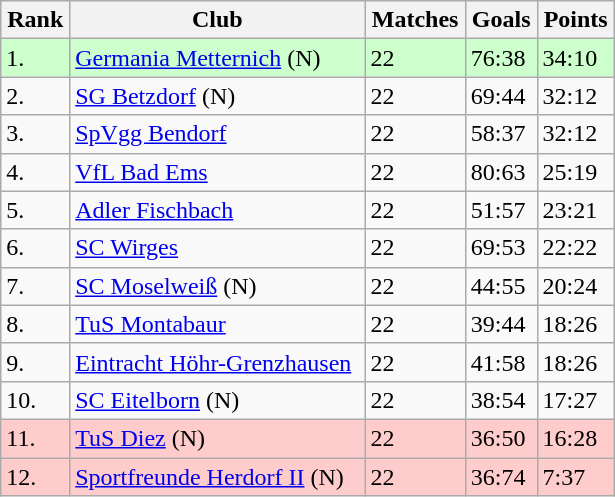<table class="wikitable" style="width:410px;">
<tr>
<th>Rank</th>
<th>Club</th>
<th>Matches</th>
<th>Goals</th>
<th>Points</th>
</tr>
<tr bgcolor="ccffcc">
<td>1.</td>
<td><a href='#'>Germania Metternich</a> (N)</td>
<td>22</td>
<td>76:38</td>
<td>34:10</td>
</tr>
<tr>
<td>2.</td>
<td><a href='#'>SG Betzdorf</a> (N)</td>
<td>22</td>
<td>69:44</td>
<td>32:12</td>
</tr>
<tr>
<td>3.</td>
<td><a href='#'>SpVgg Bendorf</a></td>
<td>22</td>
<td>58:37</td>
<td>32:12</td>
</tr>
<tr>
<td>4.</td>
<td><a href='#'>VfL Bad Ems</a></td>
<td>22</td>
<td>80:63</td>
<td>25:19</td>
</tr>
<tr>
<td>5.</td>
<td><a href='#'>Adler Fischbach</a></td>
<td>22</td>
<td>51:57</td>
<td>23:21</td>
</tr>
<tr>
<td>6.</td>
<td><a href='#'>SC Wirges</a></td>
<td>22</td>
<td>69:53</td>
<td>22:22</td>
</tr>
<tr>
<td>7.</td>
<td><a href='#'>SC Moselweiß</a> (N)</td>
<td>22</td>
<td>44:55</td>
<td>20:24</td>
</tr>
<tr>
<td>8.</td>
<td><a href='#'>TuS Montabaur</a></td>
<td>22</td>
<td>39:44</td>
<td>18:26</td>
</tr>
<tr>
<td>9.</td>
<td><a href='#'>Eintracht Höhr-Grenzhausen</a></td>
<td>22</td>
<td>41:58</td>
<td>18:26</td>
</tr>
<tr>
<td>10.</td>
<td><a href='#'>SC Eitelborn</a> (N)</td>
<td>22</td>
<td>38:54</td>
<td>17:27</td>
</tr>
<tr bgcolor="#ffcccc">
<td>11.</td>
<td><a href='#'>TuS Diez</a> (N)</td>
<td>22</td>
<td>36:50</td>
<td>16:28</td>
</tr>
<tr bgcolor="#ffcccc">
<td>12.</td>
<td><a href='#'>Sportfreunde Herdorf II</a> (N)</td>
<td>22</td>
<td>36:74</td>
<td>7:37</td>
</tr>
</table>
